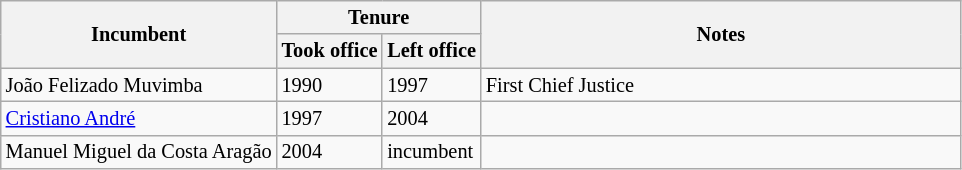<table class="wikitable" style="font-size:85%;text-align:left">
<tr>
<th rowspan="2">Incumbent</th>
<th colspan="2">Tenure</th>
<th rowspan="2" width=50%>Notes</th>
</tr>
<tr>
<th>Took office</th>
<th>Left office</th>
</tr>
<tr>
<td>João Felizado Muvimba</td>
<td>1990</td>
<td>1997</td>
<td>First Chief Justice</td>
</tr>
<tr>
<td><a href='#'>Cristiano André</a></td>
<td>1997</td>
<td>2004</td>
<td></td>
</tr>
<tr>
<td>Manuel Miguel da Costa Aragão</td>
<td>2004</td>
<td>incumbent</td>
<td></td>
</tr>
</table>
